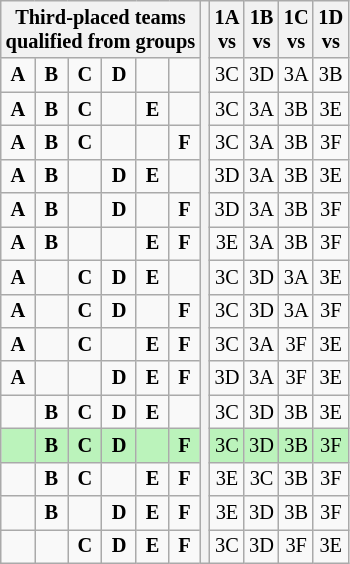<table class="wikitable" style="text-align: center; font-size:85%">
<tr>
<th colspan="6">Third-placed teams<br>qualified from groups</th>
<th rowspan="16"></th>
<th>1A<br>vs</th>
<th>1B<br>vs</th>
<th>1C<br>vs</th>
<th>1D<br>vs</th>
</tr>
<tr>
<td><strong>A</strong></td>
<td><strong>B</strong></td>
<td><strong>C</strong></td>
<td><strong>D</strong></td>
<td></td>
<td></td>
<td>3C</td>
<td>3D</td>
<td>3A</td>
<td>3B</td>
</tr>
<tr>
<td><strong>A</strong></td>
<td><strong>B</strong></td>
<td><strong>C</strong></td>
<td></td>
<td><strong>E</strong></td>
<td></td>
<td>3C</td>
<td>3A</td>
<td>3B</td>
<td>3E</td>
</tr>
<tr>
<td><strong>A</strong></td>
<td><strong>B</strong></td>
<td><strong>C</strong></td>
<td></td>
<td></td>
<td><strong>F</strong></td>
<td>3C</td>
<td>3A</td>
<td>3B</td>
<td>3F</td>
</tr>
<tr>
<td><strong>A</strong></td>
<td><strong>B</strong></td>
<td></td>
<td><strong>D</strong></td>
<td><strong>E</strong></td>
<td></td>
<td>3D</td>
<td>3A</td>
<td>3B</td>
<td>3E</td>
</tr>
<tr>
<td><strong>A</strong></td>
<td><strong>B</strong></td>
<td></td>
<td><strong>D</strong></td>
<td></td>
<td><strong>F</strong></td>
<td>3D</td>
<td>3A</td>
<td>3B</td>
<td>3F</td>
</tr>
<tr>
<td><strong>A</strong></td>
<td><strong>B</strong></td>
<td></td>
<td></td>
<td><strong>E</strong></td>
<td><strong>F</strong></td>
<td>3E</td>
<td>3A</td>
<td>3B</td>
<td>3F</td>
</tr>
<tr>
<td><strong>A</strong></td>
<td></td>
<td><strong>C</strong></td>
<td><strong>D</strong></td>
<td><strong>E</strong></td>
<td></td>
<td>3C</td>
<td>3D</td>
<td>3A</td>
<td>3E</td>
</tr>
<tr>
<td><strong>A</strong></td>
<td></td>
<td><strong>C</strong></td>
<td><strong>D</strong></td>
<td></td>
<td><strong>F</strong></td>
<td>3C</td>
<td>3D</td>
<td>3A</td>
<td>3F</td>
</tr>
<tr>
<td><strong>A</strong></td>
<td></td>
<td><strong>C</strong></td>
<td></td>
<td><strong>E</strong></td>
<td><strong>F</strong></td>
<td>3C</td>
<td>3A</td>
<td>3F</td>
<td>3E</td>
</tr>
<tr>
<td><strong>A</strong></td>
<td></td>
<td></td>
<td><strong>D</strong></td>
<td><strong>E</strong></td>
<td><strong>F</strong></td>
<td>3D</td>
<td>3A</td>
<td>3F</td>
<td>3E</td>
</tr>
<tr>
<td></td>
<td><strong>B</strong></td>
<td><strong>C</strong></td>
<td><strong>D</strong></td>
<td><strong>E</strong></td>
<td></td>
<td>3C</td>
<td>3D</td>
<td>3B</td>
<td>3E</td>
</tr>
<tr bgcolor=#BBF3BB>
<td></td>
<td><strong>B</strong></td>
<td><strong>C</strong></td>
<td><strong>D</strong></td>
<td></td>
<td><strong>F</strong></td>
<td>3C</td>
<td>3D</td>
<td>3B</td>
<td>3F</td>
</tr>
<tr>
<td></td>
<td><strong>B</strong></td>
<td><strong>C</strong></td>
<td></td>
<td><strong>E</strong></td>
<td><strong>F</strong></td>
<td>3E</td>
<td>3C</td>
<td>3B</td>
<td>3F</td>
</tr>
<tr>
<td></td>
<td><strong>B</strong></td>
<td></td>
<td><strong>D</strong></td>
<td><strong>E</strong></td>
<td><strong>F</strong></td>
<td>3E</td>
<td>3D</td>
<td>3B</td>
<td>3F</td>
</tr>
<tr>
<td></td>
<td></td>
<td><strong>C</strong></td>
<td><strong>D</strong></td>
<td><strong>E</strong></td>
<td><strong>F</strong></td>
<td>3C</td>
<td>3D</td>
<td>3F</td>
<td>3E</td>
</tr>
</table>
